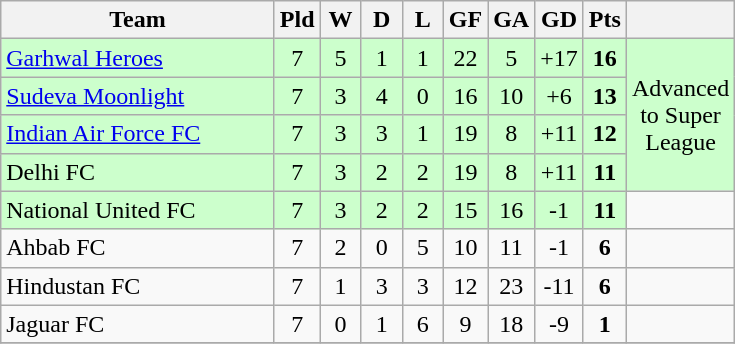<table class="wikitable" style="text-align: center;">
<tr>
<th width="175">Team</th>
<th width="20">Pld</th>
<th width="20">W</th>
<th width="20">D</th>
<th width="20">L</th>
<th width="20">GF</th>
<th width="20">GA</th>
<th width="20">GD</th>
<th width="20">Pts</th>
<th width="20"></th>
</tr>
<tr bgcolor="#ccffcc">
<td align="left"><a href='#'>Garhwal Heroes</a></td>
<td>7</td>
<td>5</td>
<td>1</td>
<td>1</td>
<td>22</td>
<td>5</td>
<td>+17</td>
<td><strong>16</strong></td>
<td rowspan="4">Advanced to Super League</td>
</tr>
<tr bgcolor="#ccffcc">
<td align="left"><a href='#'>Sudeva Moonlight</a></td>
<td>7</td>
<td>3</td>
<td>4</td>
<td>0</td>
<td>16</td>
<td>10</td>
<td>+6</td>
<td><strong>13</strong></td>
</tr>
<tr bgcolor="#ccffcc">
<td align="left"><a href='#'>Indian Air Force FC</a></td>
<td>7</td>
<td>3</td>
<td>3</td>
<td>1</td>
<td>19</td>
<td>8</td>
<td>+11</td>
<td><strong>12</strong></td>
</tr>
<tr bgcolor="#ccffcc">
<td align="left">Delhi FC</td>
<td>7</td>
<td>3</td>
<td>2</td>
<td>2</td>
<td>19</td>
<td>8</td>
<td>+11</td>
<td><strong>11</strong></td>
</tr>
<tr bgcolor="#ccffcc">
<td align="left">National United FC</td>
<td>7</td>
<td>3</td>
<td>2</td>
<td>2</td>
<td>15</td>
<td>16</td>
<td>-1</td>
<td><strong>11</strong></td>
</tr>
<tr>
<td align="left">Ahbab FC</td>
<td>7</td>
<td>2</td>
<td>0</td>
<td>5</td>
<td>10</td>
<td>11</td>
<td>-1</td>
<td><strong>6</strong></td>
<td></td>
</tr>
<tr>
<td align="left">Hindustan FC</td>
<td>7</td>
<td>1</td>
<td>3</td>
<td>3</td>
<td>12</td>
<td>23</td>
<td>-11</td>
<td><strong>6</strong></td>
<td></td>
</tr>
<tr>
<td align="left">Jaguar FC</td>
<td>7</td>
<td>0</td>
<td>1</td>
<td>6</td>
<td>9</td>
<td>18</td>
<td>-9</td>
<td><strong>1</strong></td>
<td></td>
</tr>
<tr>
</tr>
</table>
